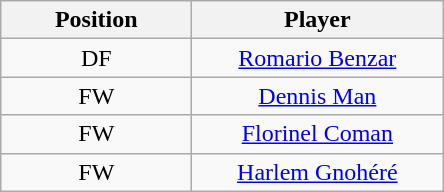<table class="wikitable">
<tr>
<th style="width:120px;">Position</th>
<th style="width:160px;">Player</th>
</tr>
<tr>
<td style="text-align:center;">DF</td>
<td style="text-align:center;"> <a href='#'>Romario Benzar</a></td>
</tr>
<tr>
<td style="text-align:center;">FW</td>
<td style="text-align:center;"> <a href='#'>Dennis Man</a></td>
</tr>
<tr>
<td style="text-align:center;">FW</td>
<td style="text-align:center;"> <a href='#'>Florinel Coman</a></td>
</tr>
<tr>
<td style="text-align:center;">FW</td>
<td style="text-align:center;"> <a href='#'>Harlem Gnohéré</a></td>
</tr>
</table>
